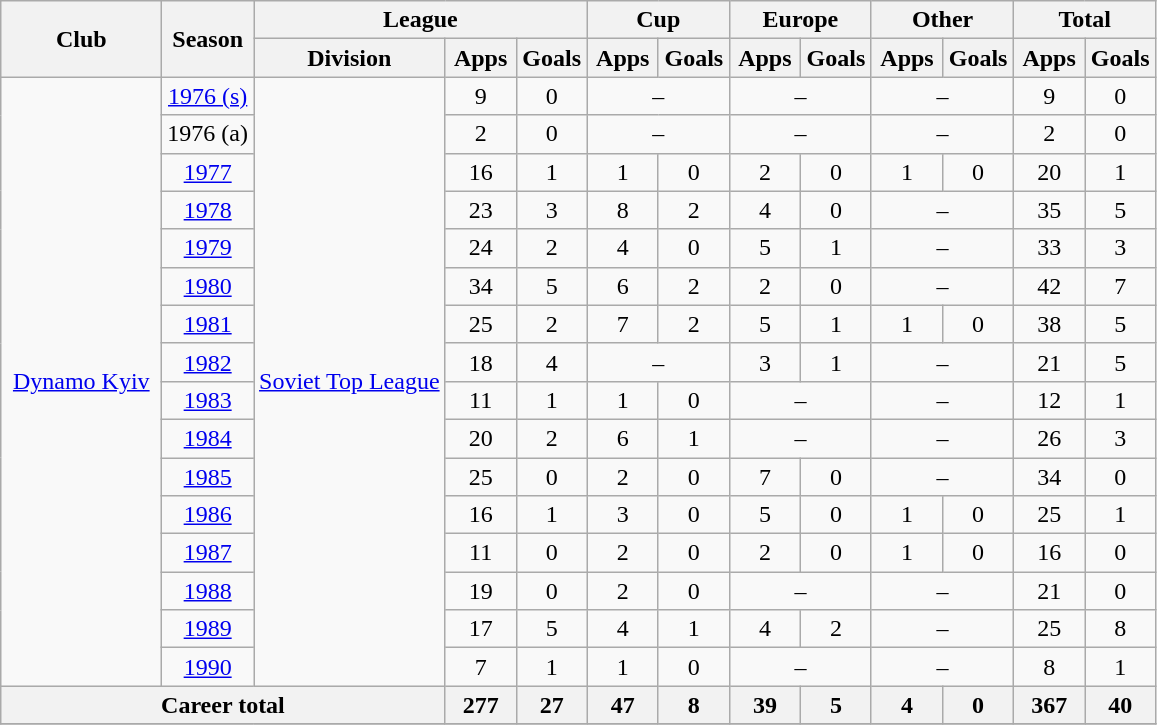<table class="wikitable" style="font-size:100%; text-align: center;">
<tr>
<th rowspan="2" width="100">Club</th>
<th rowspan="2">Season</th>
<th colspan="3">League</th>
<th colspan="2">Cup</th>
<th colspan="2">Europe</th>
<th colspan="2">Other</th>
<th colspan="2">Total</th>
</tr>
<tr>
<th>Division</th>
<th width="40">Apps</th>
<th width="40">Goals</th>
<th width="40">Apps</th>
<th width="40">Goals</th>
<th width="40">Apps</th>
<th width="40">Goals</th>
<th width="40">Apps</th>
<th width="40">Goals</th>
<th width="40">Apps</th>
<th width="40">Goals</th>
</tr>
<tr>
<td rowspan="16"><a href='#'>Dynamo Kyiv</a></td>
<td><a href='#'>1976 (s)</a></td>
<td rowspan="16"><a href='#'>Soviet Top League</a></td>
<td>9</td>
<td>0</td>
<td colspan="2">–</td>
<td colspan="2">–</td>
<td colspan="2">–</td>
<td>9</td>
<td>0</td>
</tr>
<tr>
<td>1976 (a)</td>
<td>2</td>
<td>0</td>
<td colspan="2">–</td>
<td colspan="2">–</td>
<td colspan="2">–</td>
<td>2</td>
<td>0</td>
</tr>
<tr>
<td><a href='#'>1977</a></td>
<td>16</td>
<td>1</td>
<td>1</td>
<td>0</td>
<td>2</td>
<td>0</td>
<td>1</td>
<td>0</td>
<td>20</td>
<td>1</td>
</tr>
<tr>
<td><a href='#'>1978</a></td>
<td>23</td>
<td>3</td>
<td>8</td>
<td>2</td>
<td>4</td>
<td>0</td>
<td colspan="2">–</td>
<td>35</td>
<td>5</td>
</tr>
<tr>
<td><a href='#'>1979</a></td>
<td>24</td>
<td>2</td>
<td>4</td>
<td>0</td>
<td>5</td>
<td>1</td>
<td colspan="2">–</td>
<td>33</td>
<td>3</td>
</tr>
<tr>
<td><a href='#'>1980</a></td>
<td>34</td>
<td>5</td>
<td>6</td>
<td>2</td>
<td>2</td>
<td>0</td>
<td colspan="2">–</td>
<td>42</td>
<td>7</td>
</tr>
<tr>
<td><a href='#'>1981</a></td>
<td>25</td>
<td>2</td>
<td>7</td>
<td>2</td>
<td>5</td>
<td>1</td>
<td>1</td>
<td>0</td>
<td>38</td>
<td>5</td>
</tr>
<tr>
<td><a href='#'>1982</a></td>
<td>18</td>
<td>4</td>
<td colspan="2">–</td>
<td>3</td>
<td>1</td>
<td colspan="2">–</td>
<td>21</td>
<td>5</td>
</tr>
<tr>
<td><a href='#'>1983</a></td>
<td>11</td>
<td>1</td>
<td>1</td>
<td>0</td>
<td colspan="2">–</td>
<td colspan="2">–</td>
<td>12</td>
<td>1</td>
</tr>
<tr>
<td><a href='#'>1984</a></td>
<td>20</td>
<td>2</td>
<td>6</td>
<td>1</td>
<td colspan="2">–</td>
<td colspan="2">–</td>
<td>26</td>
<td>3</td>
</tr>
<tr>
<td><a href='#'>1985</a></td>
<td>25</td>
<td>0</td>
<td>2</td>
<td>0</td>
<td>7</td>
<td>0</td>
<td colspan="2">–</td>
<td>34</td>
<td>0</td>
</tr>
<tr>
<td><a href='#'>1986</a></td>
<td>16</td>
<td>1</td>
<td>3</td>
<td>0</td>
<td>5</td>
<td>0</td>
<td>1</td>
<td>0</td>
<td>25</td>
<td>1</td>
</tr>
<tr>
<td><a href='#'>1987</a></td>
<td>11</td>
<td>0</td>
<td>2</td>
<td>0</td>
<td>2</td>
<td>0</td>
<td>1</td>
<td>0</td>
<td>16</td>
<td>0</td>
</tr>
<tr>
<td><a href='#'>1988</a></td>
<td>19</td>
<td>0</td>
<td>2</td>
<td>0</td>
<td colspan="2">–</td>
<td colspan="2">–</td>
<td>21</td>
<td>0</td>
</tr>
<tr>
<td><a href='#'>1989</a></td>
<td>17</td>
<td>5</td>
<td>4</td>
<td>1</td>
<td>4</td>
<td>2</td>
<td colspan="2">–</td>
<td>25</td>
<td>8</td>
</tr>
<tr>
<td><a href='#'>1990</a></td>
<td>7</td>
<td>1</td>
<td>1</td>
<td>0</td>
<td colspan="2">–</td>
<td colspan="2">–</td>
<td>8</td>
<td>1</td>
</tr>
<tr>
<th colspan="3">Career total</th>
<th>277</th>
<th>27</th>
<th>47</th>
<th>8</th>
<th>39</th>
<th>5</th>
<th>4</th>
<th>0</th>
<th>367</th>
<th>40</th>
</tr>
<tr>
</tr>
</table>
